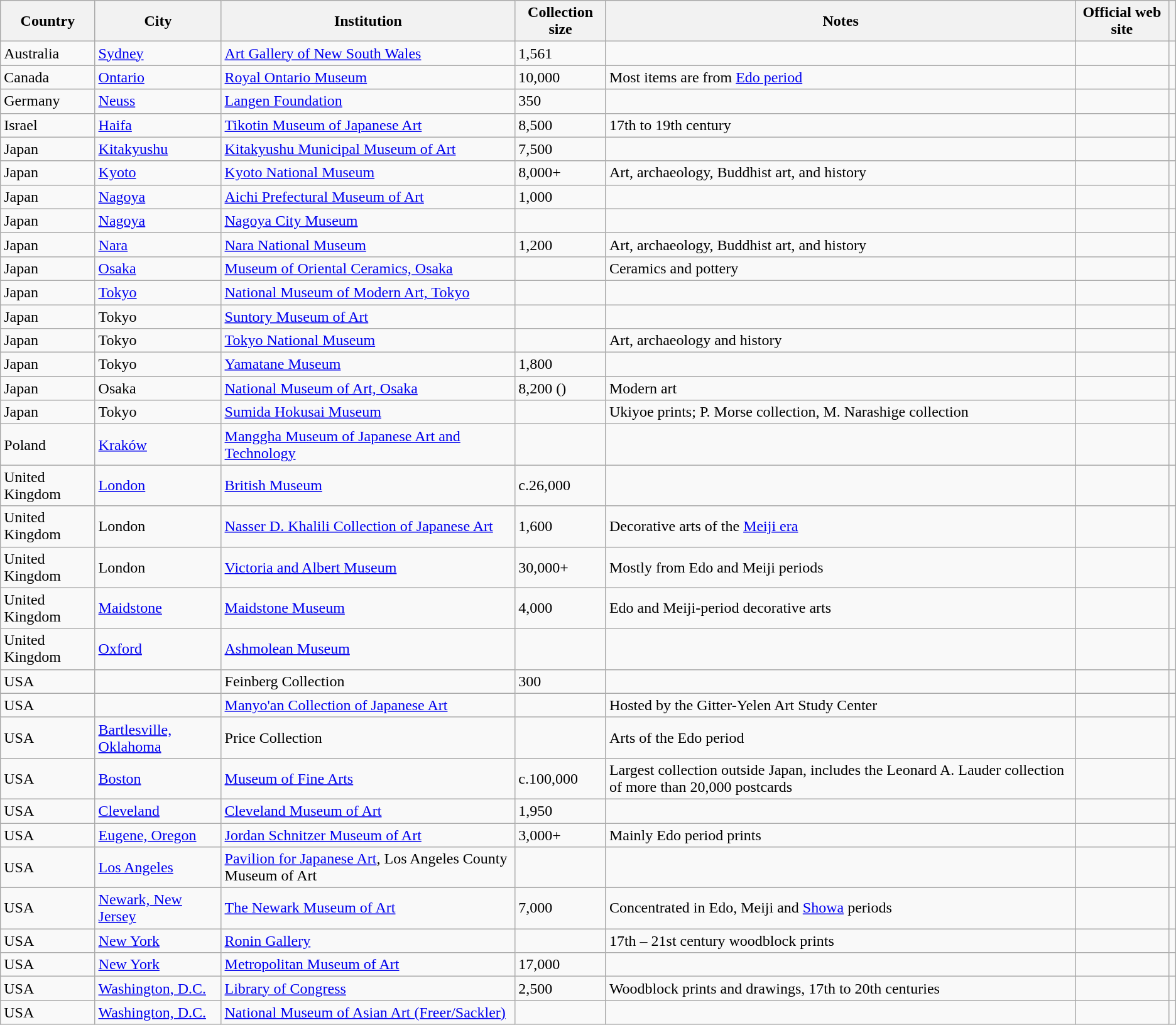<table class="wikitable sortable">
<tr>
<th>Country</th>
<th>City</th>
<th>Institution</th>
<th>Collection size</th>
<th>Notes</th>
<th>Official web site</th>
<th></th>
</tr>
<tr>
<td> Australia</td>
<td><a href='#'>Sydney</a></td>
<td><a href='#'>Art Gallery of New South Wales</a></td>
<td>1,561</td>
<td></td>
<td></td>
<td></td>
</tr>
<tr>
<td> Canada</td>
<td><a href='#'>Ontario</a></td>
<td><a href='#'>Royal Ontario Museum</a></td>
<td>10,000</td>
<td>Most items are from <a href='#'>Edo period</a></td>
<td></td>
<td></td>
</tr>
<tr>
<td> Germany</td>
<td><a href='#'>Neuss</a></td>
<td><a href='#'>Langen Foundation</a></td>
<td>350</td>
<td></td>
<td></td>
<td></td>
</tr>
<tr>
<td> Israel</td>
<td><a href='#'>Haifa</a></td>
<td><a href='#'>Tikotin Museum of Japanese Art</a></td>
<td>8,500</td>
<td>17th to 19th century</td>
<td></td>
<td></td>
</tr>
<tr>
<td> Japan</td>
<td><a href='#'>Kitakyushu</a></td>
<td><a href='#'>Kitakyushu Municipal Museum of Art</a></td>
<td>7,500</td>
<td></td>
<td></td>
<td></td>
</tr>
<tr>
<td> Japan</td>
<td><a href='#'>Kyoto</a></td>
<td><a href='#'>Kyoto National Museum</a></td>
<td>8,000+</td>
<td>Art, archaeology, Buddhist art, and history</td>
<td></td>
<td></td>
</tr>
<tr>
<td> Japan</td>
<td><a href='#'>Nagoya</a></td>
<td><a href='#'>Aichi Prefectural Museum of Art</a></td>
<td>1,000</td>
<td></td>
<td></td>
<td></td>
</tr>
<tr>
<td> Japan</td>
<td><a href='#'>Nagoya</a></td>
<td><a href='#'>Nagoya City Museum</a></td>
<td></td>
<td></td>
<td></td>
<td></td>
</tr>
<tr>
<td> Japan</td>
<td><a href='#'>Nara</a></td>
<td><a href='#'>Nara National Museum</a></td>
<td>1,200</td>
<td>Art, archaeology, Buddhist art, and history</td>
<td></td>
<td></td>
</tr>
<tr>
<td> Japan</td>
<td><a href='#'>Osaka</a></td>
<td><a href='#'>Museum of Oriental Ceramics, Osaka</a></td>
<td></td>
<td>Ceramics and pottery</td>
<td></td>
<td></td>
</tr>
<tr>
<td> Japan</td>
<td><a href='#'>Tokyo</a></td>
<td><a href='#'>National Museum of Modern Art, Tokyo</a></td>
<td></td>
<td></td>
<td></td>
<td></td>
</tr>
<tr>
<td> Japan</td>
<td>Tokyo</td>
<td><a href='#'>Suntory Museum of Art</a></td>
<td></td>
<td></td>
<td></td>
<td></td>
</tr>
<tr>
<td> Japan</td>
<td>Tokyo</td>
<td><a href='#'>Tokyo National Museum</a></td>
<td></td>
<td>Art, archaeology and history</td>
<td></td>
<td></td>
</tr>
<tr>
<td> Japan</td>
<td>Tokyo</td>
<td><a href='#'>Yamatane Museum</a></td>
<td>1,800</td>
<td></td>
<td></td>
<td></td>
</tr>
<tr>
<td> Japan</td>
<td>Osaka</td>
<td><a href='#'>National Museum of Art, Osaka</a></td>
<td>8,200 ()</td>
<td>Modern art</td>
<td></td>
<td></td>
</tr>
<tr>
<td> Japan</td>
<td>Tokyo</td>
<td><a href='#'>Sumida Hokusai Museum</a></td>
<td></td>
<td>Ukiyoe prints; P. Morse collection, M. Narashige collection</td>
<td></td>
<td></td>
</tr>
<tr>
<td> Poland</td>
<td><a href='#'>Kraków</a></td>
<td><a href='#'>Manggha Museum of Japanese Art and Technology</a></td>
<td></td>
<td></td>
<td></td>
<td></td>
</tr>
<tr>
<td> United Kingdom</td>
<td><a href='#'>London</a></td>
<td><a href='#'>British Museum</a></td>
<td>c.26,000</td>
<td></td>
<td></td>
<td></td>
</tr>
<tr>
<td> United Kingdom</td>
<td>London</td>
<td><a href='#'>Nasser D. Khalili Collection of Japanese Art</a></td>
<td>1,600</td>
<td>Decorative arts of the <a href='#'>Meiji era</a></td>
<td></td>
<td></td>
</tr>
<tr>
<td> United Kingdom</td>
<td>London</td>
<td><a href='#'>Victoria and Albert Museum</a></td>
<td>30,000+</td>
<td>Mostly from Edo and Meiji periods</td>
<td></td>
<td></td>
</tr>
<tr>
<td> United Kingdom</td>
<td><a href='#'>Maidstone</a></td>
<td><a href='#'>Maidstone Museum</a></td>
<td>4,000</td>
<td>Edo and Meiji-period decorative arts</td>
<td></td>
<td></td>
</tr>
<tr>
<td> United Kingdom</td>
<td><a href='#'>Oxford</a></td>
<td><a href='#'>Ashmolean Museum</a></td>
<td></td>
<td></td>
<td></td>
<td></td>
</tr>
<tr>
<td> USA</td>
<td></td>
<td>Feinberg Collection</td>
<td>300</td>
<td></td>
<td></td>
<td></td>
</tr>
<tr>
<td> USA</td>
<td></td>
<td><a href='#'>Manyo'an Collection of Japanese Art</a></td>
<td></td>
<td>Hosted by the Gitter-Yelen Art Study Center</td>
<td></td>
<td></td>
</tr>
<tr>
<td> USA</td>
<td><a href='#'>Bartlesville, Oklahoma</a></td>
<td>Price Collection</td>
<td></td>
<td>Arts of the Edo period</td>
<td></td>
<td></td>
</tr>
<tr>
<td> USA</td>
<td><a href='#'>Boston</a></td>
<td><a href='#'>Museum of Fine Arts</a></td>
<td>c.100,000</td>
<td>Largest collection outside Japan, includes the Leonard A. Lauder collection of more than 20,000 postcards</td>
<td></td>
<td></td>
</tr>
<tr>
<td> USA</td>
<td><a href='#'>Cleveland</a></td>
<td><a href='#'>Cleveland Museum of Art</a></td>
<td>1,950</td>
<td></td>
<td></td>
<td></td>
</tr>
<tr>
<td> USA</td>
<td><a href='#'>Eugene, Oregon</a></td>
<td><a href='#'>Jordan Schnitzer Museum of Art</a></td>
<td>3,000+</td>
<td>Mainly Edo period prints</td>
<td></td>
<td></td>
</tr>
<tr>
<td> USA</td>
<td><a href='#'>Los Angeles</a></td>
<td><a href='#'>Pavilion for Japanese Art</a>, Los Angeles County Museum of Art</td>
<td></td>
<td></td>
<td></td>
<td></td>
</tr>
<tr>
<td> USA</td>
<td><a href='#'>Newark, New Jersey</a></td>
<td><a href='#'>The Newark Museum of Art</a></td>
<td>7,000</td>
<td>Concentrated in Edo, Meiji and <a href='#'>Showa</a> periods</td>
<td></td>
<td></td>
</tr>
<tr>
<td> USA</td>
<td><a href='#'>New York</a></td>
<td><a href='#'>Ronin Gallery</a></td>
<td></td>
<td>17th – 21st century woodblock prints</td>
<td></td>
<td></td>
</tr>
<tr>
<td> USA</td>
<td><a href='#'>New York</a></td>
<td><a href='#'>Metropolitan Museum of Art</a></td>
<td>17,000</td>
<td></td>
<td></td>
<td></td>
</tr>
<tr>
<td> USA</td>
<td><a href='#'>Washington, D.C.</a></td>
<td><a href='#'>Library of Congress</a></td>
<td>2,500</td>
<td>Woodblock prints and drawings, 17th to 20th centuries</td>
<td></td>
<td></td>
</tr>
<tr>
<td> USA</td>
<td><a href='#'>Washington, D.C.</a></td>
<td><a href='#'>National Museum of Asian Art (Freer/Sackler)</a></td>
<td></td>
<td></td>
<td></td>
<td></td>
</tr>
</table>
